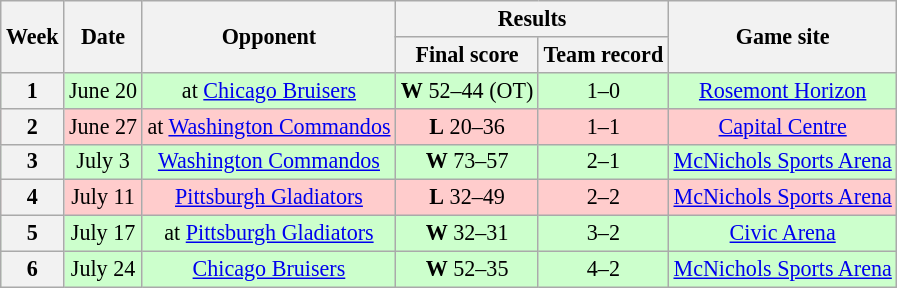<table class="wikitable" align="center" style="font-size: 92%">
<tr>
<th rowspan="2">Week</th>
<th rowspan="2">Date</th>
<th rowspan="2">Opponent</th>
<th colspan="2">Results</th>
<th rowspan="2">Game site</th>
</tr>
<tr>
<th>Final score</th>
<th>Team record</th>
</tr>
<tr style="background:#cfc">
<th>1</th>
<td style="text-align:center;">June 20</td>
<td style="text-align:center;">at <a href='#'>Chicago Bruisers</a></td>
<td style="text-align:center;"><strong>W</strong> 52–44 (OT)</td>
<td style="text-align:center;">1–0</td>
<td style="text-align:center;"><a href='#'>Rosemont Horizon</a></td>
</tr>
<tr style="background:#fcc">
<th>2</th>
<td style="text-align:center;">June 27</td>
<td style="text-align:center;">at <a href='#'>Washington Commandos</a></td>
<td style="text-align:center;"><strong>L</strong> 20–36</td>
<td style="text-align:center;">1–1</td>
<td style="text-align:center;"><a href='#'>Capital Centre</a></td>
</tr>
<tr style="background:#cfc">
<th>3</th>
<td style="text-align:center;">July 3</td>
<td style="text-align:center;"><a href='#'>Washington Commandos</a></td>
<td style="text-align:center;"><strong>W</strong> 73–57</td>
<td style="text-align:center;">2–1</td>
<td style="text-align:center;"><a href='#'>McNichols Sports Arena</a></td>
</tr>
<tr style="background:#fcc">
<th>4</th>
<td style="text-align:center;">July 11</td>
<td style="text-align:center;"><a href='#'>Pittsburgh Gladiators</a></td>
<td style="text-align:center;"><strong>L</strong> 32–49</td>
<td style="text-align:center;">2–2</td>
<td style="text-align:center;"><a href='#'>McNichols Sports Arena</a></td>
</tr>
<tr style="background:#cfc">
<th>5</th>
<td style="text-align:center;">July 17</td>
<td style="text-align:center;">at <a href='#'>Pittsburgh Gladiators</a></td>
<td style="text-align:center;"><strong>W</strong> 32–31</td>
<td style="text-align:center;">3–2</td>
<td style="text-align:center;"><a href='#'>Civic Arena</a></td>
</tr>
<tr style="background:#cfc">
<th>6</th>
<td style="text-align:center;">July 24</td>
<td style="text-align:center;"><a href='#'>Chicago Bruisers</a></td>
<td style="text-align:center;"><strong>W</strong> 52–35</td>
<td style="text-align:center;">4–2</td>
<td style="text-align:center;"><a href='#'>McNichols Sports Arena</a></td>
</tr>
</table>
